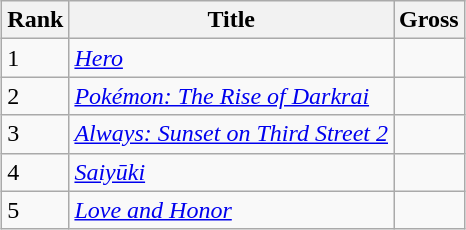<table class="wikitable sortable" style="margin:auto; margin:auto;">
<tr>
<th>Rank</th>
<th>Title</th>
<th>Gross</th>
</tr>
<tr>
<td>1</td>
<td><em><a href='#'>Hero</a></em></td>
<td></td>
</tr>
<tr>
<td>2</td>
<td><em><a href='#'>Pokémon: The Rise of Darkrai</a></em></td>
<td></td>
</tr>
<tr>
<td>3</td>
<td><em><a href='#'>Always: Sunset on Third Street 2</a></em></td>
<td></td>
</tr>
<tr>
<td>4</td>
<td><em><a href='#'>Saiyūki</a></em></td>
<td></td>
</tr>
<tr>
<td>5</td>
<td><em><a href='#'>Love and Honor</a></em></td>
<td></td>
</tr>
</table>
